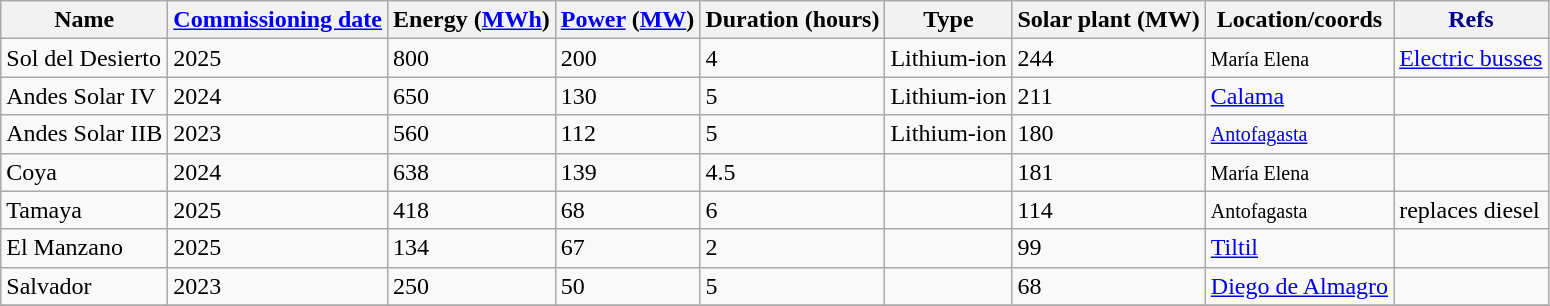<table class="wikitable sortable">
<tr>
<th>Name</th>
<th><a href='#'>Commissioning date</a></th>
<th>Energy (<a href='#'>MWh</a>)</th>
<th><a href='#'>Power</a> (<a href='#'>MW</a>)</th>
<th>Duration (hours) </th>
<th>Type</th>
<th>Solar plant (MW)</th>
<th class="unsortable">Location/coords</th>
<th style="background: #f2f2f2; color: #000080" class="unsortable">Refs </th>
</tr>
<tr>
<td>Sol del Desierto</td>
<td>2025</td>
<td>800</td>
<td>200</td>
<td>4</td>
<td>Lithium-ion</td>
<td>244</td>
<td><small>María Elena </small></td>
<td><a href='#'>Electric busses</a></td>
</tr>
<tr>
<td>Andes Solar IV</td>
<td>2024</td>
<td>650</td>
<td>130</td>
<td>5</td>
<td>Lithium-ion</td>
<td>211</td>
<td><a href='#'>Calama</a></td>
<td></td>
</tr>
<tr>
<td>Andes Solar IIB</td>
<td>2023</td>
<td>560</td>
<td>112</td>
<td>5</td>
<td>Lithium-ion</td>
<td>180</td>
<td><small><a href='#'>Antofagasta</a> </small></td>
<td></td>
</tr>
<tr>
<td>Coya</td>
<td>2024</td>
<td>638</td>
<td>139</td>
<td>4.5</td>
<td></td>
<td>181</td>
<td><small>María Elena </small></td>
<td></td>
</tr>
<tr>
<td>Tamaya</td>
<td>2025</td>
<td>418</td>
<td>68</td>
<td>6</td>
<td></td>
<td>114</td>
<td><small>Antofagasta </small></td>
<td>replaces diesel</td>
</tr>
<tr>
<td>El Manzano</td>
<td>2025</td>
<td>134</td>
<td>67</td>
<td>2</td>
<td></td>
<td>99</td>
<td><a href='#'>Tiltil</a></td>
<td></td>
</tr>
<tr>
<td>Salvador</td>
<td>2023</td>
<td>250</td>
<td>50</td>
<td>5</td>
<td></td>
<td>68</td>
<td><a href='#'>Diego de Almagro</a></td>
<td></td>
</tr>
<tr>
</tr>
</table>
